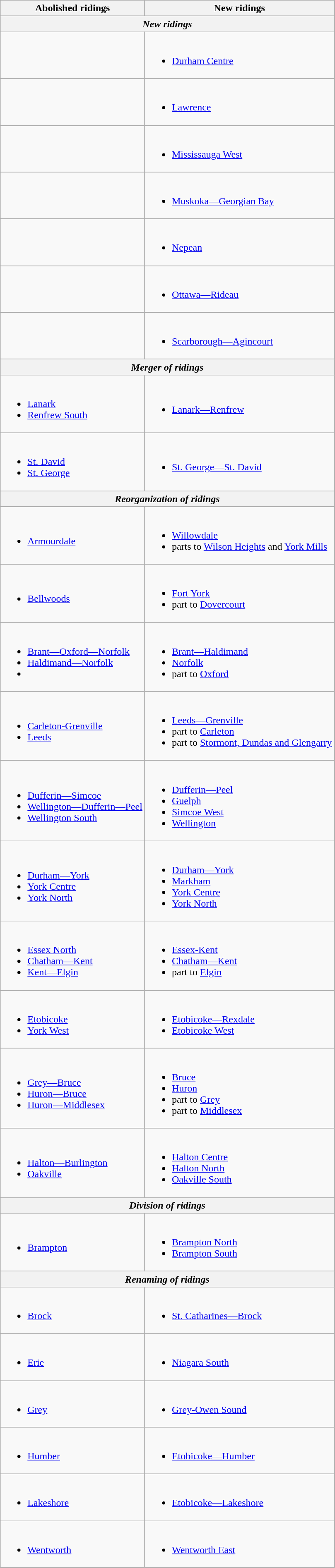<table class="wikitable">
<tr>
<th>Abolished ridings</th>
<th>New ridings</th>
</tr>
<tr>
<th colspan="2"><em>New ridings</em></th>
</tr>
<tr>
<td></td>
<td><br><ul><li><a href='#'>Durham Centre</a></li></ul></td>
</tr>
<tr>
<td></td>
<td><br><ul><li><a href='#'>Lawrence</a></li></ul></td>
</tr>
<tr>
<td></td>
<td><br><ul><li><a href='#'>Mississauga West</a></li></ul></td>
</tr>
<tr>
<td></td>
<td><br><ul><li><a href='#'>Muskoka—Georgian Bay</a></li></ul></td>
</tr>
<tr>
<td></td>
<td><br><ul><li><a href='#'>Nepean</a></li></ul></td>
</tr>
<tr>
<td></td>
<td><br><ul><li><a href='#'>Ottawa—Rideau</a></li></ul></td>
</tr>
<tr>
<td></td>
<td><br><ul><li><a href='#'>Scarborough—Agincourt</a></li></ul></td>
</tr>
<tr>
<th colspan="2"><em>Merger of ridings</em></th>
</tr>
<tr>
<td><br><ul><li><a href='#'>Lanark</a></li><li><a href='#'>Renfrew South</a></li></ul></td>
<td><br><ul><li><a href='#'>Lanark—Renfrew</a></li></ul></td>
</tr>
<tr>
<td><br><ul><li><a href='#'>St. David</a></li><li><a href='#'>St. George</a></li></ul></td>
<td><br><ul><li><a href='#'>St. George—St. David</a></li></ul></td>
</tr>
<tr>
<th colspan="2"><em>Reorganization of ridings</em></th>
</tr>
<tr>
<td><br><ul><li><a href='#'>Armourdale</a></li></ul></td>
<td><br><ul><li><a href='#'>Willowdale</a></li><li>parts to <a href='#'>Wilson Heights</a> and <a href='#'>York Mills</a></li></ul></td>
</tr>
<tr>
<td><br><ul><li><a href='#'>Bellwoods</a></li></ul></td>
<td><br><ul><li><a href='#'>Fort York</a></li><li>part to <a href='#'>Dovercourt</a></li></ul></td>
</tr>
<tr>
<td><br><ul><li><a href='#'>Brant—Oxford—Norfolk</a></li><li><a href='#'>Haldimand—Norfolk</a></li><li></li></ul></td>
<td><br><ul><li><a href='#'>Brant—Haldimand</a></li><li><a href='#'>Norfolk</a></li><li>part to <a href='#'>Oxford</a></li></ul></td>
</tr>
<tr>
<td><br><ul><li><a href='#'>Carleton-Grenville</a></li><li><a href='#'>Leeds</a></li></ul></td>
<td><br><ul><li><a href='#'>Leeds—Grenville</a></li><li>part to <a href='#'>Carleton</a></li><li>part to <a href='#'>Stormont, Dundas and Glengarry</a></li></ul></td>
</tr>
<tr>
<td><br><ul><li><a href='#'>Dufferin—Simcoe</a></li><li><a href='#'>Wellington—Dufferin—Peel</a></li><li><a href='#'>Wellington South</a></li></ul></td>
<td><br><ul><li><a href='#'>Dufferin—Peel</a></li><li><a href='#'>Guelph</a></li><li><a href='#'>Simcoe West</a></li><li><a href='#'>Wellington</a></li></ul></td>
</tr>
<tr>
<td><br><ul><li><a href='#'>Durham—York</a></li><li><a href='#'>York Centre</a></li><li><a href='#'>York North</a></li></ul></td>
<td><br><ul><li><a href='#'>Durham—York</a></li><li><a href='#'>Markham</a></li><li><a href='#'>York Centre</a></li><li><a href='#'>York North</a></li></ul></td>
</tr>
<tr>
<td><br><ul><li><a href='#'>Essex North</a></li><li><a href='#'>Chatham—Kent</a></li><li><a href='#'>Kent—Elgin</a></li></ul></td>
<td><br><ul><li><a href='#'>Essex-Kent</a></li><li><a href='#'>Chatham—Kent</a></li><li>part to <a href='#'>Elgin</a></li></ul></td>
</tr>
<tr>
<td><br><ul><li><a href='#'>Etobicoke</a></li><li><a href='#'>York West</a></li></ul></td>
<td><br><ul><li><a href='#'>Etobicoke—Rexdale</a></li><li><a href='#'>Etobicoke West</a></li></ul></td>
</tr>
<tr>
<td><br><ul><li><a href='#'>Grey—Bruce</a></li><li><a href='#'>Huron—Bruce</a></li><li><a href='#'>Huron—Middlesex</a></li></ul></td>
<td><br><ul><li><a href='#'>Bruce</a></li><li><a href='#'>Huron</a></li><li>part to <a href='#'>Grey</a></li><li>part to <a href='#'>Middlesex</a></li></ul></td>
</tr>
<tr>
<td><br><ul><li><a href='#'>Halton—Burlington</a></li><li><a href='#'>Oakville</a></li></ul></td>
<td><br><ul><li><a href='#'>Halton Centre</a></li><li><a href='#'>Halton North</a></li><li><a href='#'>Oakville South</a></li></ul></td>
</tr>
<tr>
<th colspan="2"><em>Division of ridings</em></th>
</tr>
<tr>
<td><br><ul><li><a href='#'>Brampton</a></li></ul></td>
<td><br><ul><li><a href='#'>Brampton North</a></li><li><a href='#'>Brampton South</a></li></ul></td>
</tr>
<tr>
<th colspan="2"><em>Renaming of ridings</em></th>
</tr>
<tr>
<td><br><ul><li><a href='#'>Brock</a></li></ul></td>
<td><br><ul><li><a href='#'>St. Catharines—Brock</a></li></ul></td>
</tr>
<tr>
<td><br><ul><li><a href='#'>Erie</a></li></ul></td>
<td><br><ul><li><a href='#'>Niagara South</a></li></ul></td>
</tr>
<tr>
<td><br><ul><li><a href='#'>Grey</a></li></ul></td>
<td><br><ul><li><a href='#'>Grey-Owen Sound</a></li></ul></td>
</tr>
<tr>
<td><br><ul><li><a href='#'>Humber</a></li></ul></td>
<td><br><ul><li><a href='#'>Etobicoke—Humber</a></li></ul></td>
</tr>
<tr>
<td><br><ul><li><a href='#'>Lakeshore</a></li></ul></td>
<td><br><ul><li><a href='#'>Etobicoke—Lakeshore</a></li></ul></td>
</tr>
<tr>
<td><br><ul><li><a href='#'>Wentworth</a></li></ul></td>
<td><br><ul><li><a href='#'>Wentworth East</a></li></ul></td>
</tr>
</table>
